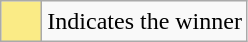<table class="wikitable">
<tr>
<td style="background:#FAEB86; height:20px; width:20px"></td>
<td>Indicates the winner</td>
</tr>
</table>
